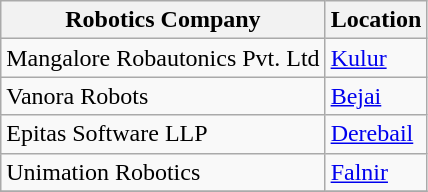<table class="wikitable">
<tr>
<th>Robotics Company</th>
<th>Location</th>
</tr>
<tr>
<td>Mangalore Robautonics Pvt. Ltd</td>
<td><a href='#'>Kulur</a></td>
</tr>
<tr>
<td>Vanora Robots</td>
<td><a href='#'>Bejai</a></td>
</tr>
<tr>
<td>Epitas Software LLP</td>
<td><a href='#'>Derebail</a></td>
</tr>
<tr>
<td>Unimation Robotics</td>
<td><a href='#'>Falnir</a></td>
</tr>
<tr>
</tr>
</table>
